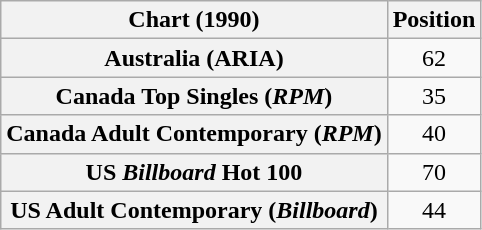<table class="wikitable sortable plainrowheaders" style="text-align:center">
<tr>
<th>Chart (1990)</th>
<th>Position</th>
</tr>
<tr>
<th scope="row">Australia (ARIA)</th>
<td>62</td>
</tr>
<tr>
<th scope="row">Canada Top Singles (<em>RPM</em>)</th>
<td>35</td>
</tr>
<tr>
<th scope="row">Canada Adult Contemporary (<em>RPM</em>)</th>
<td>40</td>
</tr>
<tr>
<th scope="row">US <em>Billboard</em> Hot 100</th>
<td>70</td>
</tr>
<tr>
<th scope="row">US Adult Contemporary (<em>Billboard</em>)</th>
<td>44</td>
</tr>
</table>
